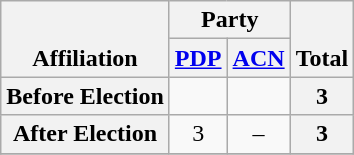<table class=wikitable style="text-align:center">
<tr style="vertical-align:bottom;">
<th rowspan=2>Affiliation</th>
<th colspan=2>Party</th>
<th rowspan=2>Total</th>
</tr>
<tr>
<th><a href='#'>PDP</a></th>
<th><a href='#'>ACN</a></th>
</tr>
<tr>
<th>Before Election</th>
<td></td>
<td></td>
<th>3</th>
</tr>
<tr>
<th>After Election</th>
<td>3</td>
<td>–</td>
<th>3</th>
</tr>
<tr>
</tr>
</table>
